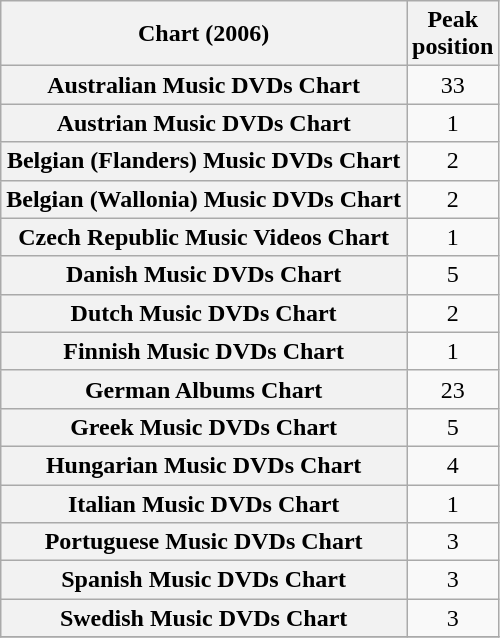<table class="wikitable plainrowheaders sortable" style="text-align:center;" border="1">
<tr>
<th scope="col">Chart (2006)</th>
<th scope="col">Peak<br>position</th>
</tr>
<tr>
<th scope="row">Australian Music DVDs Chart</th>
<td>33</td>
</tr>
<tr>
<th scope="row">Austrian Music DVDs Chart</th>
<td>1</td>
</tr>
<tr>
<th scope="row">Belgian (Flanders) Music DVDs Chart</th>
<td>2</td>
</tr>
<tr>
<th scope="row">Belgian (Wallonia) Music DVDs Chart</th>
<td>2</td>
</tr>
<tr>
<th scope="row">Czech Republic Music Videos Chart</th>
<td>1</td>
</tr>
<tr>
<th scope="row">Danish Music DVDs Chart</th>
<td>5</td>
</tr>
<tr>
<th scope="row">Dutch Music DVDs Chart</th>
<td>2</td>
</tr>
<tr>
<th scope="row">Finnish Music DVDs Chart</th>
<td>1</td>
</tr>
<tr>
<th scope="row">German Albums Chart</th>
<td>23</td>
</tr>
<tr>
<th scope="row">Greek Music DVDs Chart</th>
<td>5</td>
</tr>
<tr>
<th scope="row">Hungarian Music DVDs Chart</th>
<td>4</td>
</tr>
<tr>
<th scope="row">Italian Music DVDs Chart</th>
<td>1</td>
</tr>
<tr>
<th scope="row">Portuguese Music DVDs Chart</th>
<td>3</td>
</tr>
<tr>
<th scope="row">Spanish Music DVDs Chart</th>
<td>3</td>
</tr>
<tr>
<th scope="row">Swedish Music DVDs Chart</th>
<td>3</td>
</tr>
<tr>
</tr>
</table>
